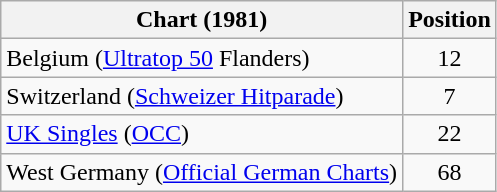<table class="wikitable sortable">
<tr>
<th>Chart (1981)</th>
<th>Position</th>
</tr>
<tr>
<td>Belgium (<a href='#'>Ultratop 50</a> Flanders)</td>
<td align="center">12</td>
</tr>
<tr>
<td>Switzerland (<a href='#'>Schweizer Hitparade</a>)</td>
<td align="center">7</td>
</tr>
<tr>
<td><a href='#'>UK Singles</a> (<a href='#'>OCC</a>)</td>
<td align="center">22</td>
</tr>
<tr>
<td>West Germany (<a href='#'>Official German Charts</a>)</td>
<td align="center">68</td>
</tr>
</table>
